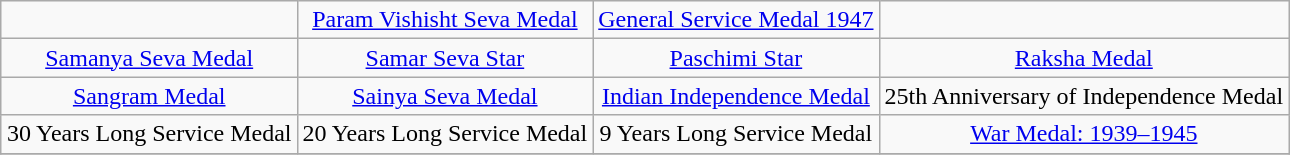<table class="wikitable" style="margin:1em auto; text-align:center;">
<tr>
<td></td>
<td><a href='#'>Param Vishisht Seva Medal</a></td>
<td><a href='#'>General Service Medal 1947</a></td>
<td></td>
</tr>
<tr>
<td><a href='#'>Samanya Seva Medal</a></td>
<td><a href='#'>Samar Seva Star</a></td>
<td><a href='#'>Paschimi Star</a></td>
<td><a href='#'>Raksha Medal</a></td>
</tr>
<tr>
<td><a href='#'>Sangram Medal</a></td>
<td><a href='#'>Sainya Seva Medal</a></td>
<td><a href='#'>Indian Independence Medal</a></td>
<td>25th Anniversary of Independence Medal</td>
</tr>
<tr>
<td>30 Years Long Service Medal</td>
<td>20 Years Long Service Medal</td>
<td>9 Years Long Service Medal</td>
<td><a href='#'>War Medal: 1939–1945</a></td>
</tr>
<tr>
</tr>
</table>
